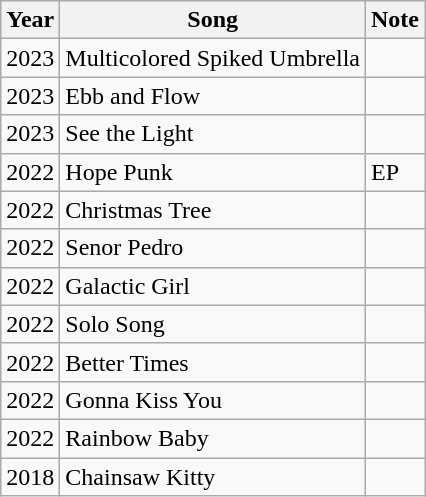<table class="wikitable">
<tr>
<th>Year</th>
<th>Song</th>
<th>Note</th>
</tr>
<tr>
<td>2023</td>
<td>Multicolored Spiked Umbrella</td>
<td></td>
</tr>
<tr>
<td>2023</td>
<td>Ebb and Flow</td>
<td></td>
</tr>
<tr>
<td>2023</td>
<td>See the Light</td>
<td></td>
</tr>
<tr>
<td>2022</td>
<td>Hope Punk</td>
<td>EP</td>
</tr>
<tr>
<td>2022</td>
<td>Christmas Tree</td>
<td></td>
</tr>
<tr>
<td>2022</td>
<td>Senor Pedro</td>
<td></td>
</tr>
<tr>
<td>2022</td>
<td>Galactic Girl</td>
<td></td>
</tr>
<tr>
<td>2022</td>
<td>Solo Song</td>
<td></td>
</tr>
<tr>
<td>2022</td>
<td>Better Times</td>
<td></td>
</tr>
<tr>
<td>2022</td>
<td>Gonna Kiss You</td>
<td></td>
</tr>
<tr>
<td>2022</td>
<td>Rainbow Baby</td>
<td></td>
</tr>
<tr>
<td>2018</td>
<td>Chainsaw Kitty</td>
<td></td>
</tr>
</table>
